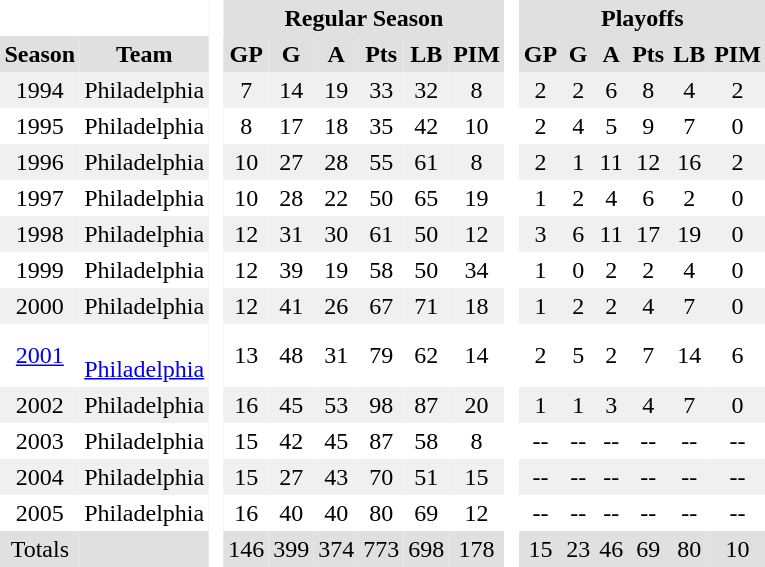<table BORDER="0" CELLPADDING="3" CELLSPACING="0">
<tr ALIGN="center" bgcolor="#e0e0e0">
<th ALIGN="center" colspan="2" bgcolor="#ffffff"> </th>
<th ALIGN="center" rowspan="99" bgcolor="#ffffff"> </th>
<th ALIGN="center" colspan="6">Regular Season</th>
<th ALIGN="center" rowspan="99" bgcolor="#ffffff"> </th>
<th ALIGN="center" colspan="6">Playoffs</th>
</tr>
<tr ALIGN="center" bgcolor="#e0e0e0">
<th ALIGN="center">Season</th>
<th ALIGN="center">Team</th>
<th ALIGN="center">GP</th>
<th ALIGN="center">G</th>
<th ALIGN="center">A</th>
<th ALIGN="center">Pts</th>
<th ALIGN="center">LB</th>
<th ALIGN="center">PIM</th>
<th ALIGN="center">GP</th>
<th ALIGN="center">G</th>
<th ALIGN="center">A</th>
<th ALIGN="center">Pts</th>
<th ALIGN="center">LB</th>
<th ALIGN="center">PIM</th>
</tr>
<tr ALIGN="center" bgcolor="#f0f0f0">
<td ALIGN="center">1994</td>
<td ALIGN="center">Philadelphia</td>
<td ALIGN="center">7</td>
<td ALIGN="center">14</td>
<td ALIGN="center">19</td>
<td ALIGN="center">33</td>
<td ALIGN="center">32</td>
<td ALIGN="center">8</td>
<td ALIGN="center">2</td>
<td ALIGN="center">2</td>
<td ALIGN="center">6</td>
<td ALIGN="center">8</td>
<td ALIGN="center">4</td>
<td ALIGN="center">2</td>
</tr>
<tr ALIGN="center">
<td ALIGN="center">1995</td>
<td ALIGN="center">Philadelphia</td>
<td ALIGN="center">8</td>
<td ALIGN="center">17</td>
<td ALIGN="center">18</td>
<td ALIGN="center">35</td>
<td ALIGN="center">42</td>
<td ALIGN="center">10</td>
<td ALIGN="center">2</td>
<td ALIGN="center">4</td>
<td ALIGN="center">5</td>
<td ALIGN="center">9</td>
<td ALIGN="center">7</td>
<td ALIGN="center">0</td>
</tr>
<tr ALIGN="center" bgcolor="#f0f0f0">
<td ALIGN="center">1996</td>
<td ALIGN="center">Philadelphia</td>
<td ALIGN="center">10</td>
<td ALIGN="center">27</td>
<td ALIGN="center">28</td>
<td ALIGN="center">55</td>
<td ALIGN="center">61</td>
<td ALIGN="center">8</td>
<td ALIGN="center">2</td>
<td ALIGN="center">1</td>
<td ALIGN="center">11</td>
<td ALIGN="center">12</td>
<td ALIGN="center">16</td>
<td ALIGN="center">2</td>
</tr>
<tr ALIGN="center">
<td ALIGN="center">1997</td>
<td ALIGN="center">Philadelphia</td>
<td ALIGN="center">10</td>
<td ALIGN="center">28</td>
<td ALIGN="center">22</td>
<td ALIGN="center">50</td>
<td ALIGN="center">65</td>
<td ALIGN="center">19</td>
<td ALIGN="center">1</td>
<td ALIGN="center">2</td>
<td ALIGN="center">4</td>
<td ALIGN="center">6</td>
<td ALIGN="center">2</td>
<td ALIGN="center">0</td>
</tr>
<tr ALIGN="center" bgcolor="#f0f0f0">
<td ALIGN="center">1998</td>
<td ALIGN="center">Philadelphia</td>
<td ALIGN="center">12</td>
<td ALIGN="center">31</td>
<td ALIGN="center">30</td>
<td ALIGN="center">61</td>
<td ALIGN="center">50</td>
<td ALIGN="center">12</td>
<td ALIGN="center">3</td>
<td ALIGN="center">6</td>
<td ALIGN="center">11</td>
<td ALIGN="center">17</td>
<td ALIGN="center">19</td>
<td ALIGN="center">0</td>
</tr>
<tr ALIGN="center">
<td ALIGN="center">1999</td>
<td ALIGN="center">Philadelphia</td>
<td ALIGN="center">12</td>
<td ALIGN="center">39</td>
<td ALIGN="center">19</td>
<td ALIGN="center">58</td>
<td ALIGN="center">50</td>
<td ALIGN="center">34</td>
<td ALIGN="center">1</td>
<td ALIGN="center">0</td>
<td ALIGN="center">2</td>
<td ALIGN="center">2</td>
<td ALIGN="center">4</td>
<td ALIGN="center">0</td>
</tr>
<tr ALIGN="center" bgcolor="#f0f0f0">
<td ALIGN="center">2000</td>
<td ALIGN="center">Philadelphia</td>
<td ALIGN="center">12</td>
<td ALIGN="center">41</td>
<td ALIGN="center">26</td>
<td ALIGN="center">67</td>
<td ALIGN="center">71</td>
<td ALIGN="center">18</td>
<td ALIGN="center">1</td>
<td ALIGN="center">2</td>
<td ALIGN="center">2</td>
<td ALIGN="center">4</td>
<td ALIGN="center">7</td>
<td ALIGN="center">0</td>
</tr>
<tr ALIGN="center">
<td ALIGN="center"><a href='#'>2001</a></td>
<td ALIGN="center"><br><a href='#'>Philadelphia</a></td>
<td ALIGN="center">13</td>
<td ALIGN="center">48</td>
<td ALIGN="center">31</td>
<td ALIGN="center">79</td>
<td ALIGN="center">62</td>
<td ALIGN="center">14</td>
<td ALIGN="center">2</td>
<td ALIGN="center">5</td>
<td ALIGN="center">2</td>
<td ALIGN="center">7</td>
<td ALIGN="center">14</td>
<td ALIGN="center">6</td>
</tr>
<tr ALIGN="center" bgcolor="#f0f0f0">
<td ALIGN="center">2002</td>
<td ALIGN="center">Philadelphia</td>
<td ALIGN="center">16</td>
<td ALIGN="center">45</td>
<td ALIGN="center">53</td>
<td ALIGN="center">98</td>
<td ALIGN="center">87</td>
<td ALIGN="center">20</td>
<td ALIGN="center">1</td>
<td ALIGN="center">1</td>
<td ALIGN="center">3</td>
<td ALIGN="center">4</td>
<td ALIGN="center">7</td>
<td ALIGN="center">0</td>
</tr>
<tr ALIGN="center">
<td ALIGN="center">2003</td>
<td ALIGN="center">Philadelphia</td>
<td ALIGN="center">15</td>
<td ALIGN="center">42</td>
<td ALIGN="center">45</td>
<td ALIGN="center">87</td>
<td ALIGN="center">58</td>
<td ALIGN="center">8</td>
<td ALIGN="center">--</td>
<td ALIGN="center">--</td>
<td ALIGN="center">--</td>
<td ALIGN="center">--</td>
<td ALIGN="center">--</td>
<td ALIGN="center">--</td>
</tr>
<tr ALIGN="center" bgcolor="#f0f0f0">
<td ALIGN="center">2004</td>
<td ALIGN="center">Philadelphia</td>
<td ALIGN="center">15</td>
<td ALIGN="center">27</td>
<td ALIGN="center">43</td>
<td ALIGN="center">70</td>
<td ALIGN="center">51</td>
<td ALIGN="center">15</td>
<td ALIGN="center">--</td>
<td ALIGN="center">--</td>
<td ALIGN="center">--</td>
<td ALIGN="center">--</td>
<td ALIGN="center">--</td>
<td ALIGN="center">--</td>
</tr>
<tr ALIGN="center">
<td ALIGN="center">2005</td>
<td ALIGN="center">Philadelphia</td>
<td ALIGN="center">16</td>
<td ALIGN="center">40</td>
<td ALIGN="center">40</td>
<td ALIGN="center">80</td>
<td ALIGN="center">69</td>
<td ALIGN="center">12</td>
<td ALIGN="center">--</td>
<td ALIGN="center">--</td>
<td ALIGN="center">--</td>
<td ALIGN="center">--</td>
<td ALIGN="center">--</td>
<td ALIGN="center">--</td>
</tr>
<tr ALIGN="center" bgcolor="#e0e0e0">
<td ALIGN="center">Totals</td>
<td ALIGN="center"> </td>
<td ALIGN="center">146</td>
<td ALIGN="center">399</td>
<td ALIGN="center">374</td>
<td ALIGN="center">773</td>
<td ALIGN="center">698</td>
<td ALIGN="center">178</td>
<td ALIGN="center">15</td>
<td ALIGN="center">23</td>
<td ALIGN="center">46</td>
<td ALIGN="center">69</td>
<td ALIGN="center">80</td>
<td ALIGN="center">10</td>
</tr>
</table>
